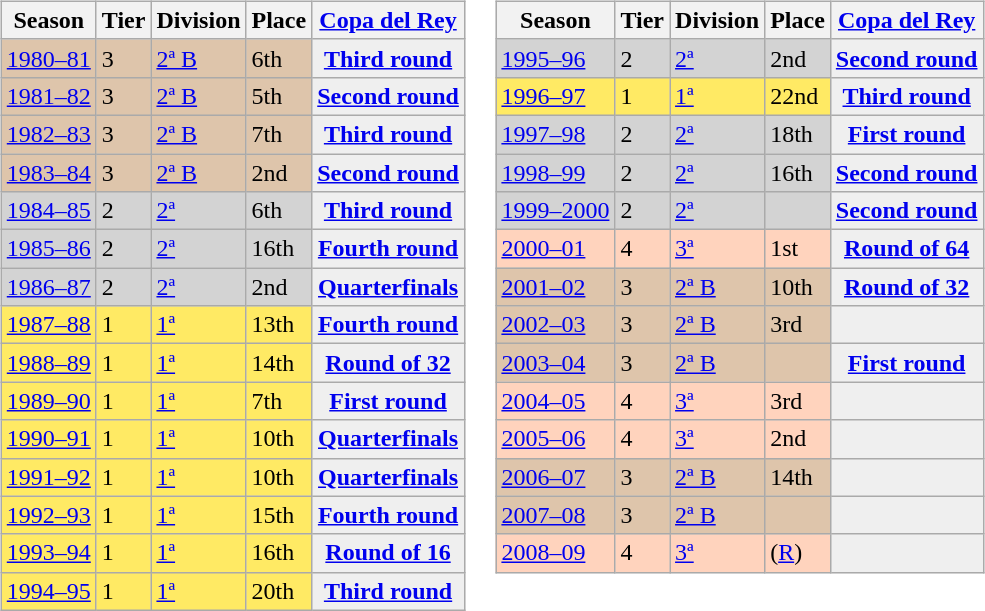<table>
<tr>
<td style="vertical-align:top;"><br><table class="wikitable">
<tr style="background:#f0f6fa;">
<th>Season</th>
<th>Tier</th>
<th>Division</th>
<th>Place</th>
<th><a href='#'>Copa del Rey</a></th>
</tr>
<tr>
<td style="background:#DEC5AB;"><a href='#'>1980–81</a></td>
<td style="background:#DEC5AB;">3</td>
<td style="background:#DEC5AB;"><a href='#'>2ª B</a></td>
<td style="background:#DEC5AB;">6th</td>
<th style="background:#efefef;"><a href='#'>Third round</a></th>
</tr>
<tr>
<td style="background:#DEC5AB;"><a href='#'>1981–82</a></td>
<td style="background:#DEC5AB;">3</td>
<td style="background:#DEC5AB;"><a href='#'>2ª B</a></td>
<td style="background:#DEC5AB;">5th</td>
<th style="background:#efefef;"><a href='#'>Second round</a></th>
</tr>
<tr>
<td style="background:#DEC5AB;"><a href='#'>1982–83</a></td>
<td style="background:#DEC5AB;">3</td>
<td style="background:#DEC5AB;"><a href='#'>2ª B</a></td>
<td style="background:#DEC5AB;">7th</td>
<th style="background:#efefef;"><a href='#'>Third round</a></th>
</tr>
<tr>
<td style="background:#DEC5AB;"><a href='#'>1983–84</a></td>
<td style="background:#DEC5AB;">3</td>
<td style="background:#DEC5AB;"><a href='#'>2ª B</a></td>
<td style="background:#DEC5AB;">2nd</td>
<th style="background:#efefef;"><a href='#'>Second round</a></th>
</tr>
<tr>
<td style="background:#D3D3D3;"><a href='#'>1984–85</a></td>
<td style="background:#D3D3D3;">2</td>
<td style="background:#D3D3D3;"><a href='#'>2ª</a></td>
<td style="background:#D3D3D3;">6th</td>
<th style="background:#efefef;"><a href='#'>Third round</a></th>
</tr>
<tr>
<td style="background:#D3D3D3;"><a href='#'>1985–86</a></td>
<td style="background:#D3D3D3;">2</td>
<td style="background:#D3D3D3;"><a href='#'>2ª</a></td>
<td style="background:#D3D3D3;">16th</td>
<th style="background:#efefef;"><a href='#'>Fourth round</a></th>
</tr>
<tr>
<td style="background:#D3D3D3;"><a href='#'>1986–87</a></td>
<td style="background:#D3D3D3;">2</td>
<td style="background:#D3D3D3;"><a href='#'>2ª</a></td>
<td style="background:#D3D3D3;">2nd</td>
<th style="background:#efefef;"><a href='#'>Quarterfinals</a></th>
</tr>
<tr>
<td style="background:#FFEA64;"><a href='#'>1987–88</a></td>
<td style="background:#FFEA64;">1</td>
<td style="background:#FFEA64;"><a href='#'>1ª</a></td>
<td style="background:#FFEA64;">13th</td>
<th style="background:#efefef;"><a href='#'>Fourth round</a></th>
</tr>
<tr>
<td style="background:#FFEA64;"><a href='#'>1988–89</a></td>
<td style="background:#FFEA64;">1</td>
<td style="background:#FFEA64;"><a href='#'>1ª</a></td>
<td style="background:#FFEA64;">14th</td>
<th style="background:#efefef;"><a href='#'>Round of 32</a></th>
</tr>
<tr>
<td style="background:#FFEA64;"><a href='#'>1989–90</a></td>
<td style="background:#FFEA64;">1</td>
<td style="background:#FFEA64;"><a href='#'>1ª</a></td>
<td style="background:#FFEA64;">7th</td>
<th style="background:#efefef;"><a href='#'>First round</a></th>
</tr>
<tr>
<td style="background:#FFEA64;"><a href='#'>1990–91</a></td>
<td style="background:#FFEA64;">1</td>
<td style="background:#FFEA64;"><a href='#'>1ª</a></td>
<td style="background:#FFEA64;">10th</td>
<th style="background:#efefef;"><a href='#'>Quarterfinals</a></th>
</tr>
<tr>
<td style="background:#FFEA64;"><a href='#'>1991–92</a></td>
<td style="background:#FFEA64;">1</td>
<td style="background:#FFEA64;"><a href='#'>1ª</a></td>
<td style="background:#FFEA64;">10th</td>
<th style="background:#efefef;"><a href='#'>Quarterfinals</a></th>
</tr>
<tr>
<td style="background:#FFEA64;"><a href='#'>1992–93</a></td>
<td style="background:#FFEA64;">1</td>
<td style="background:#FFEA64;"><a href='#'>1ª</a></td>
<td style="background:#FFEA64;">15th</td>
<th style="background:#efefef;"><a href='#'>Fourth round</a></th>
</tr>
<tr>
<td style="background:#FFEA64;"><a href='#'>1993–94</a></td>
<td style="background:#FFEA64;">1</td>
<td style="background:#FFEA64;"><a href='#'>1ª</a></td>
<td style="background:#FFEA64;">16th</td>
<th style="background:#efefef;"><a href='#'>Round of 16</a></th>
</tr>
<tr>
<td style="background:#FFEA64;"><a href='#'>1994–95</a></td>
<td style="background:#FFEA64;">1</td>
<td style="background:#FFEA64;"><a href='#'>1ª</a></td>
<td style="background:#FFEA64;">20th</td>
<th style="background:#efefef;"><a href='#'>Third round</a></th>
</tr>
</table>
</td>
<td style="vertical-align:top;"><br><table class="wikitable">
<tr style="background:#f0f6fa;">
<th>Season</th>
<th>Tier</th>
<th>Division</th>
<th>Place</th>
<th><a href='#'>Copa del Rey</a></th>
</tr>
<tr>
<td style="background:#D3D3D3;"><a href='#'>1995–96</a></td>
<td style="background:#D3D3D3;">2</td>
<td style="background:#D3D3D3;"><a href='#'>2ª</a></td>
<td style="background:#D3D3D3;">2nd</td>
<th style="background:#efefef;"><a href='#'>Second round</a></th>
</tr>
<tr>
<td style="background:#FFEA64;"><a href='#'>1996–97</a></td>
<td style="background:#FFEA64;">1</td>
<td style="background:#FFEA64;"><a href='#'>1ª</a></td>
<td style="background:#FFEA64;">22nd</td>
<th style="background:#efefef;"><a href='#'>Third round</a></th>
</tr>
<tr>
<td style="background:#D3D3D3;"><a href='#'>1997–98</a></td>
<td style="background:#D3D3D3;">2</td>
<td style="background:#D3D3D3;"><a href='#'>2ª</a></td>
<td style="background:#D3D3D3;">18th</td>
<th style="background:#efefef;"><a href='#'>First round</a></th>
</tr>
<tr>
<td style="background:#D3D3D3;"><a href='#'>1998–99</a></td>
<td style="background:#D3D3D3;">2</td>
<td style="background:#D3D3D3;"><a href='#'>2ª</a></td>
<td style="background:#D3D3D3;">16th</td>
<th style="background:#efefef;"><a href='#'>Second round</a></th>
</tr>
<tr>
<td style="background:#D3D3D3;"><a href='#'>1999–2000</a></td>
<td style="background:#D3D3D3;">2</td>
<td style="background:#D3D3D3;"><a href='#'>2ª</a></td>
<td style="background:#D3D3D3;"></td>
<th style="background:#efefef;"><a href='#'>Second round</a></th>
</tr>
<tr>
<td style="background:#FFD3BD;"><a href='#'>2000–01</a></td>
<td style="background:#FFD3BD;">4</td>
<td style="background:#FFD3BD;"><a href='#'>3ª</a></td>
<td style="background:#FFD3BD;">1st</td>
<th style="background:#efefef;"><a href='#'>Round of 64</a></th>
</tr>
<tr>
<td style="background:#DEC5AB;"><a href='#'>2001–02</a></td>
<td style="background:#DEC5AB;">3</td>
<td style="background:#DEC5AB;"><a href='#'>2ª B</a></td>
<td style="background:#DEC5AB;">10th</td>
<th style="background:#efefef;"><a href='#'>Round of 32</a></th>
</tr>
<tr>
<td style="background:#DEC5AB;"><a href='#'>2002–03</a></td>
<td style="background:#DEC5AB;">3</td>
<td style="background:#DEC5AB;"><a href='#'>2ª B</a></td>
<td style="background:#DEC5AB;">3rd</td>
<th style="background:#efefef;"></th>
</tr>
<tr>
<td style="background:#DEC5AB;"><a href='#'>2003–04</a></td>
<td style="background:#DEC5AB;">3</td>
<td style="background:#DEC5AB;"><a href='#'>2ª B</a></td>
<td style="background:#DEC5AB;"></td>
<th style="background:#efefef;"><a href='#'>First round</a></th>
</tr>
<tr>
<td style="background:#FFD3BD;"><a href='#'>2004–05</a></td>
<td style="background:#FFD3BD;">4</td>
<td style="background:#FFD3BD;"><a href='#'>3ª</a></td>
<td style="background:#FFD3BD;">3rd</td>
<th style="background:#efefef;"></th>
</tr>
<tr>
<td style="background:#FFD3BD;"><a href='#'>2005–06</a></td>
<td style="background:#FFD3BD;">4</td>
<td style="background:#FFD3BD;"><a href='#'>3ª</a></td>
<td style="background:#FFD3BD;">2nd</td>
<th style="background:#efefef;"></th>
</tr>
<tr>
<td style="background:#DEC5AB;"><a href='#'>2006–07</a></td>
<td style="background:#DEC5AB;">3</td>
<td style="background:#DEC5AB;"><a href='#'>2ª B</a></td>
<td style="background:#DEC5AB;">14th</td>
<th style="background:#efefef;"></th>
</tr>
<tr>
<td style="background:#DEC5AB;"><a href='#'>2007–08</a></td>
<td style="background:#DEC5AB;">3</td>
<td style="background:#DEC5AB;"><a href='#'>2ª B</a></td>
<td style="background:#DEC5AB;"></td>
<th style="background:#efefef;"></th>
</tr>
<tr>
<td style="background:#FFD3BD;"><a href='#'>2008–09</a></td>
<td style="background:#FFD3BD;">4</td>
<td style="background:#FFD3BD;"><a href='#'>3ª</a></td>
<td style="background:#FFD3BD;">(<a href='#'>R</a>)</td>
<th style="background:#efefef;"></th>
</tr>
</table>
</td>
</tr>
</table>
